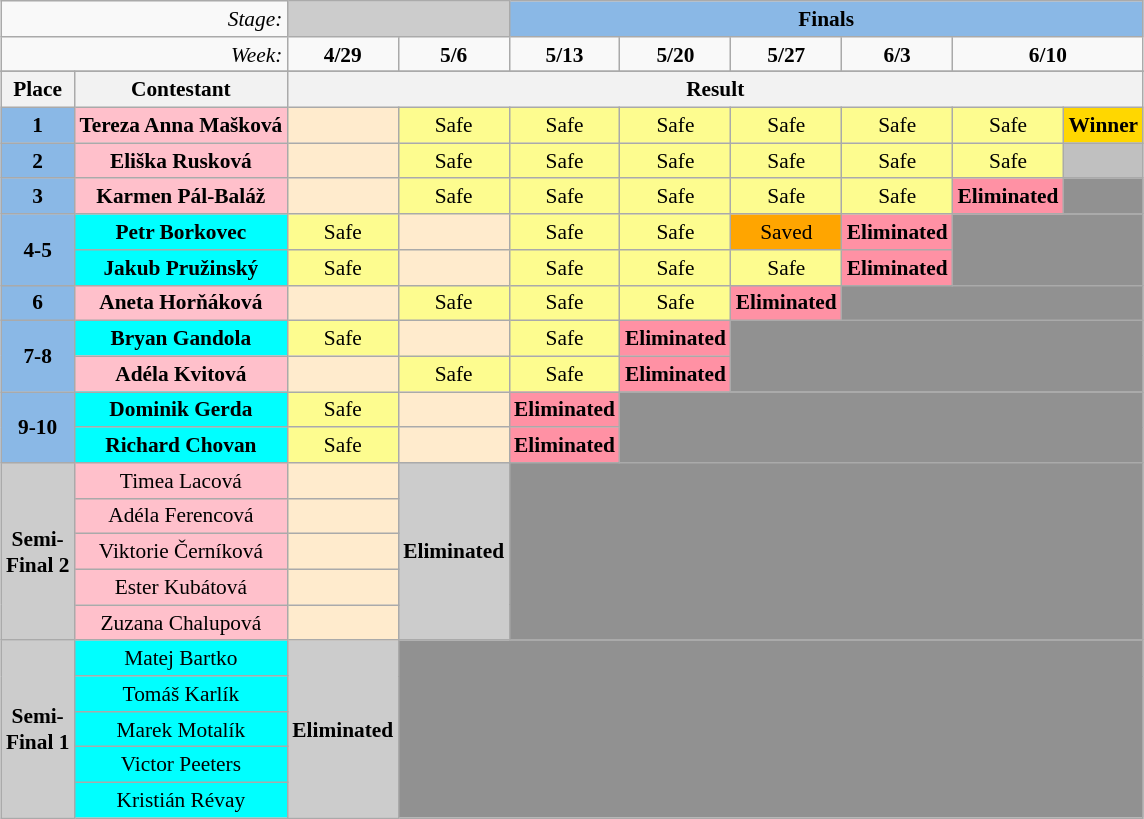<table class="wikitable" style="margin:1em auto; text-align:center; font-size:89%">
<tr>
<td colspan="2" style="text-align:right;"><em>Stage:</em></td>
<td colspan="2" style="background:#ccc;"></td>
<td colspan="6" style="background:#8ab8e6;"><strong>Finals</strong></td>
</tr>
<tr>
<td colspan="2" style="text-align:right;"><em>Week:</em></td>
<td style="text-align:center;"><strong>4/29</strong></td>
<td style="text-align:center;"><strong>5/6</strong></td>
<td style="text-align:center;"><strong>5/13</strong></td>
<td style="text-align:center;"><strong>5/20</strong></td>
<td style="text-align:center;"><strong>5/27</strong></td>
<td style="text-align:center;"><strong>6/3</strong></td>
<td colspan="2" style="text-align:center;"><strong>6/10</strong></td>
</tr>
<tr>
</tr>
<tr>
<th>Place</th>
<th>Contestant</th>
<th colspan="20" style="text-align:center;">Result</th>
</tr>
<tr>
<td style="background:#8ab8e6;"><strong>1</strong></td>
<td style="background:pink;"><strong>Tereza Anna Mašková</strong></td>
<td style="background:#ffebcd;"></td>
<td style="background:#FDFC8F;">Safe</td>
<td style="background:#FDFC8F;">Safe</td>
<td style="background:#FDFC8F;">Safe</td>
<td style="background:#FDFC8F;">Safe</td>
<td style="background:#FDFC8F;">Safe</td>
<td style="background:#FDFC8F;">Safe</td>
<td style="background:gold;"><strong>Winner</strong></td>
</tr>
<tr>
<td style="background:#8ab8e6;"><strong>2</strong></td>
<td style="background:pink;"><strong>Eliška Rusková</strong></td>
<td style="background:#ffebcd;"></td>
<td style="background:#FDFC8F;">Safe</td>
<td style="background:#FDFC8F;">Safe</td>
<td style="background:#FDFC8F;">Safe</td>
<td style="background:#FDFC8F;">Safe</td>
<td style="background:#FDFC8F;">Safe</td>
<td style="background:#FDFC8F;">Safe</td>
<td style="background:silver;"></td>
</tr>
<tr>
<td style="background:#8ab8e6;"><strong>3</strong></td>
<td style="background:pink;"><strong>Karmen Pál-Baláž</strong></td>
<td style="background:#ffebcd;"></td>
<td style="background:#FDFC8F;">Safe</td>
<td style="background:#FDFC8F;">Safe</td>
<td style="background:#FDFC8F;">Safe</td>
<td style="background:#FDFC8F;">Safe</td>
<td style="background:#FDFC8F;">Safe</td>
<td style="background:#FF91A4;"><strong>Eliminated</strong></td>
<td style="background:#919191;" colspan="15"></td>
</tr>
<tr>
<td align="center"  bgcolor="#8ab8e6" rowspan="2"><strong>4-5</strong></td>
<td style="background:cyan;"><strong>Petr Borkovec</strong></td>
<td style="background:#FDFC8F;">Safe</td>
<td style="background:#ffebcd;"></td>
<td style="background:#FDFC8F;">Safe</td>
<td style="background:#FDFC8F;">Safe</td>
<td style="background:orange;">Saved</td>
<td style="background:#FF91A4;"><strong>Eliminated</strong></td>
<td style="background:#919191;" rowspan=2 colspan="15"></td>
</tr>
<tr>
<td style="background:cyan;"><strong>Jakub Pružinský</strong></td>
<td style="background:#FDFC8F;">Safe</td>
<td style="background:#ffebcd;"></td>
<td style="background:#FDFC8F;">Safe</td>
<td style="background:#FDFC8F;">Safe</td>
<td style="background:#FDFC8F;">Safe</td>
<td style="background:#FF91A4;"><strong>Eliminated</strong></td>
</tr>
<tr>
<td style="background:#8ab8e6;"><strong>6</strong></td>
<td style="background:pink;"><strong>Aneta Horňáková</strong></td>
<td style="background:#ffebcd;"></td>
<td style="background:#FDFC8F;">Safe</td>
<td style="background:#FDFC8F;">Safe</td>
<td style="background:#FDFC8F;">Safe</td>
<td style="background:#FF91A4;"><strong>Eliminated</strong></td>
<td style="background:#919191;" colspan="15"></td>
</tr>
<tr>
<td align="center"  bgcolor="#8ab8e6" rowspan="2"><strong>7-8</strong></td>
<td style="background:cyan;"><strong>Bryan Gandola</strong></td>
<td style="background:#FDFC8F;">Safe</td>
<td style="background:#ffebcd;"></td>
<td style="background:#FDFC8F;">Safe</td>
<td style="background:#FF91A4;"><strong>Eliminated</strong></td>
<td style="background:#919191;" rowspan=2 colspan="15"></td>
</tr>
<tr>
<td style="background:pink;"><strong>Adéla Kvitová</strong></td>
<td style="background:#ffebcd;"></td>
<td style="background:#FDFC8F;">Safe</td>
<td style="background:#FDFC8F;">Safe</td>
<td style="background:#FF91A4;"><strong>Eliminated</strong></td>
</tr>
<tr>
<td align="center"  bgcolor="#8ab8e6" rowspan="2"><strong>9-10</strong></td>
<td style="background:cyan;"><strong>Dominik Gerda</strong></td>
<td style="background:#FDFC8F;">Safe</td>
<td style="background:#ffebcd;"></td>
<td style="background:#FF91A4;"><strong>Eliminated</strong></td>
<td style="background:#919191;" rowspan=2 colspan="15"></td>
</tr>
<tr>
<td style="background:cyan;"><strong>Richard Chovan</strong></td>
<td style="background:#FDFC8F;">Safe</td>
<td style="background:#ffebcd;"></td>
<td style="background:#FF91A4;"><strong>Eliminated</strong></td>
</tr>
<tr>
<td style="background:#ccc;" rowspan="5"><strong>Semi-<br>Final 2</strong></td>
<td style="background:pink;">Timea Lacová</td>
<td style="background:#ffebcd;"></td>
<td style="background:#ccc;" rowspan="5"><strong>Eliminated</strong></td>
<td style="background:#919191;" colspan="15" rowspan="5"></td>
</tr>
<tr>
<td style="background:pink;">Adéla Ferencová</td>
<td style="background:#ffebcd;"></td>
</tr>
<tr>
<td style="background:pink;">Viktorie Černíková</td>
<td style="background:#ffebcd;"></td>
</tr>
<tr>
<td style="background:pink;">Ester Kubátová</td>
<td style="background:#ffebcd;"></td>
</tr>
<tr>
<td style="background:pink;">Zuzana Chalupová</td>
<td style="background:#ffebcd;"></td>
</tr>
<tr>
<td style="background:#ccc;" rowspan="10"><strong>Semi-<br>Final 1</strong></td>
<td style="background:cyan;">Matej Bartko</td>
<td style="background:#ccc;" rowspan="5"><strong>Eliminated</strong></td>
<td style="background:#919191;" colspan="15" rowspan="6"></td>
</tr>
<tr>
<td style="background:cyan;">Tomáš Karlík</td>
</tr>
<tr>
<td style="background:cyan;">Marek Motalík</td>
</tr>
<tr>
<td style="background:cyan;">Victor Peeters</td>
</tr>
<tr>
<td style="background:cyan;">Kristián Révay</td>
</tr>
</table>
